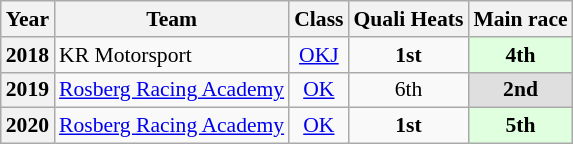<table class="wikitable" style="text-align:center; font-size:90%">
<tr>
<th>Year</th>
<th>Team</th>
<th>Class</th>
<th>Quali Heats</th>
<th>Main race</th>
</tr>
<tr>
<th>2018</th>
<td align="left"> KR Motorsport</td>
<td><a href='#'>OKJ</a></td>
<td><strong>1st</strong></td>
<td style="background:#DFFFDF;"><strong>4th</strong></td>
</tr>
<tr>
<th>2019</th>
<td align="left"> <a href='#'>Rosberg Racing Academy</a></td>
<td><a href='#'>OK</a></td>
<td>6th</td>
<td style="background:#DFDFDF;"><strong>2nd</strong></td>
</tr>
<tr>
<th>2020</th>
<td align="left"> <a href='#'>Rosberg Racing Academy</a></td>
<td><a href='#'>OK</a></td>
<td><strong>1st</strong></td>
<td style="background:#DFFFDF;"><strong>5th</strong></td>
</tr>
</table>
